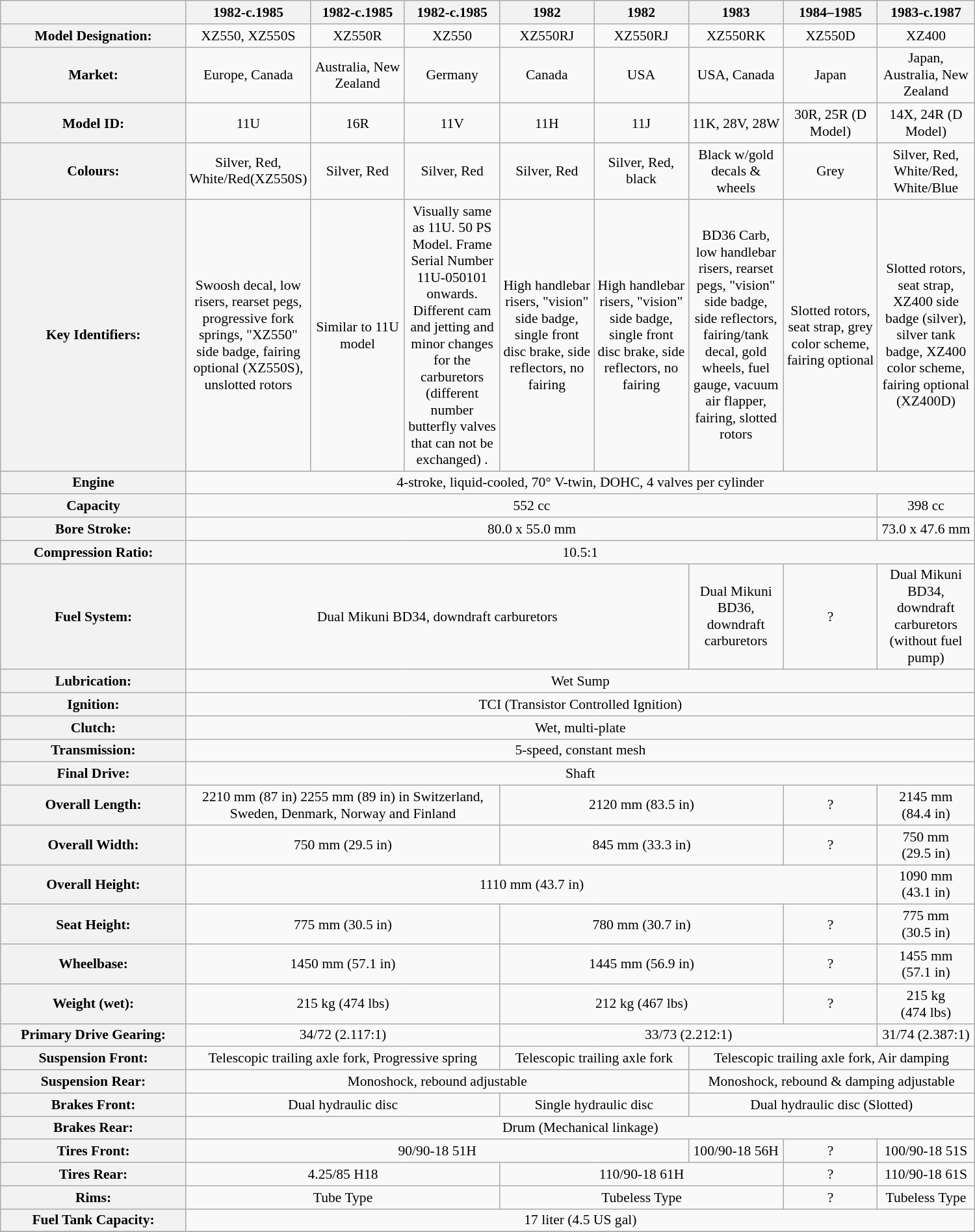<table class="wikitable" style="width:1000px; text-align:center; font-size: 90%;">
<tr>
<th width="20%"></th>
<th width="10%">1982-c.1985</th>
<th width="10%">1982-c.1985</th>
<th width="10%">1982-c.1985</th>
<th width="10%">1982</th>
<th width="10%">1982</th>
<th width="10%">1983</th>
<th width="10%">1984–1985</th>
<th width="10%">1983-c.1987</th>
</tr>
<tr>
<th>Model Designation:</th>
<td>XZ550, XZ550S</td>
<td>XZ550R</td>
<td>XZ550</td>
<td>XZ550RJ</td>
<td>XZ550RJ</td>
<td>XZ550RK</td>
<td>XZ550D</td>
<td>XZ400</td>
</tr>
<tr>
<th>Market:</th>
<td>Europe, Canada</td>
<td>Australia, New Zealand</td>
<td>Germany</td>
<td>Canada</td>
<td>USA</td>
<td>USA, Canada</td>
<td>Japan</td>
<td>Japan, Australia, New Zealand</td>
</tr>
<tr>
<th>Model ID:</th>
<td>11U</td>
<td>16R</td>
<td>11V</td>
<td>11H</td>
<td>11J</td>
<td>11K, 28V, 28W</td>
<td>30R, 25R (D Model)</td>
<td>14X, 24R (D Model)</td>
</tr>
<tr>
<th>Colours:</th>
<td>Silver, Red, White/Red(XZ550S)</td>
<td>Silver, Red</td>
<td>Silver, Red</td>
<td>Silver, Red</td>
<td>Silver, Red, black</td>
<td>Black w/gold decals & wheels</td>
<td>Grey</td>
<td>Silver, Red, White/Red, White/Blue</td>
</tr>
<tr>
<th>Key Identifiers:</th>
<td>Swoosh decal, low risers, rearset pegs, progressive fork springs, "XZ550" side badge, fairing optional (XZ550S), unslotted rotors</td>
<td>Similar to 11U model</td>
<td>Visually same as 11U.  50 PS Model.  Frame Serial Number 11U-050101 onwards.  Different cam and jetting and minor changes for the carburetors (different number butterfly valves that can not be exchanged) .</td>
<td>High handlebar risers, "vision" side badge, single front disc brake, side reflectors, no fairing</td>
<td>High handlebar risers, "vision" side badge, single front disc brake, side reflectors, no fairing</td>
<td>BD36 Carb, low handlebar risers, rearset pegs, "vision" side badge, side reflectors,  fairing/tank decal, gold wheels, fuel gauge, vacuum air flapper, fairing, slotted rotors</td>
<td>Slotted rotors, seat strap, grey color scheme, fairing optional</td>
<td>Slotted rotors, seat strap, XZ400 side badge (silver), silver tank badge, XZ400 color scheme, fairing optional (XZ400D)</td>
</tr>
<tr>
<th>Engine</th>
<td colspan="8">4-stroke, liquid-cooled, 70° V-twin, DOHC, 4 valves per cylinder</td>
</tr>
<tr>
<th>Capacity</th>
<td colspan="7">552 cc</td>
<td>398 cc</td>
</tr>
<tr>
<th>Bore Stroke:</th>
<td colspan="7">80.0 x 55.0 mm</td>
<td>73.0 x 47.6 mm</td>
</tr>
<tr>
<th>Compression Ratio:</th>
<td colspan="8">10.5:1</td>
</tr>
<tr>
<th>Fuel System:</th>
<td colspan="5">Dual Mikuni BD34, downdraft carburetors</td>
<td>Dual Mikuni BD36, downdraft carburetors</td>
<td>?</td>
<td>Dual Mikuni BD34, downdraft carburetors (without fuel pump)</td>
</tr>
<tr>
<th>Lubrication:</th>
<td colspan="8">Wet Sump</td>
</tr>
<tr>
<th>Ignition:</th>
<td colspan="8">TCI (Transistor Controlled Ignition)</td>
</tr>
<tr>
<th>Clutch:</th>
<td colspan="8">Wet, multi-plate</td>
</tr>
<tr>
<th>Transmission:</th>
<td colspan="8">5-speed, constant mesh</td>
</tr>
<tr>
<th>Final Drive:</th>
<td colspan="8">Shaft</td>
</tr>
<tr>
<th>Overall Length:</th>
<td colspan="3">2210 mm (87 in) 2255 mm  (89 in) in Switzerland, Sweden, Denmark, Norway and Finland</td>
<td colspan="3">2120 mm (83.5 in)</td>
<td>?</td>
<td>2145 mm (84.4 in)</td>
</tr>
<tr>
<th>Overall Width:</th>
<td colspan="3">750 mm (29.5 in)</td>
<td colspan="3">845 mm (33.3 in)</td>
<td>?</td>
<td>750 mm (29.5 in)</td>
</tr>
<tr>
<th>Overall Height:</th>
<td colspan="7">1110 mm (43.7 in)</td>
<td>1090 mm (43.1 in)</td>
</tr>
<tr>
<th>Seat Height:</th>
<td colspan="3">775 mm (30.5 in)</td>
<td colspan="3">780 mm (30.7 in)</td>
<td>?</td>
<td>775 mm (30.5 in)</td>
</tr>
<tr>
<th>Wheelbase:</th>
<td colspan="3">1450 mm (57.1 in)</td>
<td colspan="3">1445 mm (56.9 in)</td>
<td>?</td>
<td>1455 mm (57.1 in)</td>
</tr>
<tr>
<th>Weight (wet):</th>
<td colspan="3">215 kg (474 lbs)</td>
<td colspan="3">212 kg (467 lbs)</td>
<td>?</td>
<td>215 kg (474 lbs)</td>
</tr>
<tr>
<th>Primary Drive Gearing:</th>
<td colspan="3">34/72 (2.117:1)</td>
<td colspan="4">33/73 (2.212:1)</td>
<td>31/74 (2.387:1)</td>
</tr>
<tr>
<th>Suspension Front:</th>
<td colspan="3">Telescopic trailing axle fork, Progressive spring</td>
<td colspan="2">Telescopic trailing axle fork</td>
<td colspan="3">Telescopic trailing axle fork, Air damping</td>
</tr>
<tr>
<th>Suspension Rear:</th>
<td colspan="5">Monoshock, rebound adjustable</td>
<td colspan="3">Monoshock, rebound & damping adjustable</td>
</tr>
<tr>
<th>Brakes Front:</th>
<td colspan="3">Dual hydraulic disc</td>
<td colspan="2">Single hydraulic disc</td>
<td colspan="3">Dual hydraulic disc (Slotted)</td>
</tr>
<tr>
<th>Brakes Rear:</th>
<td colspan="8">Drum (Mechanical linkage)</td>
</tr>
<tr>
<th>Tires Front:</th>
<td colspan="5">90/90-18 51H</td>
<td>100/90-18 56H</td>
<td>?</td>
<td>100/90-18 51S</td>
</tr>
<tr>
<th>Tires Rear:</th>
<td colspan="3">4.25/85 H18</td>
<td colspan="3">110/90-18 61H</td>
<td>?</td>
<td>110/90-18 61S</td>
</tr>
<tr>
<th>Rims:</th>
<td colspan="3">Tube Type</td>
<td colspan="3">Tubeless Type</td>
<td>?</td>
<td>Tubeless Type</td>
</tr>
<tr>
<th>Fuel Tank Capacity:</th>
<td colspan="8">17 liter (4.5 US gal)</td>
</tr>
<tr>
</tr>
</table>
